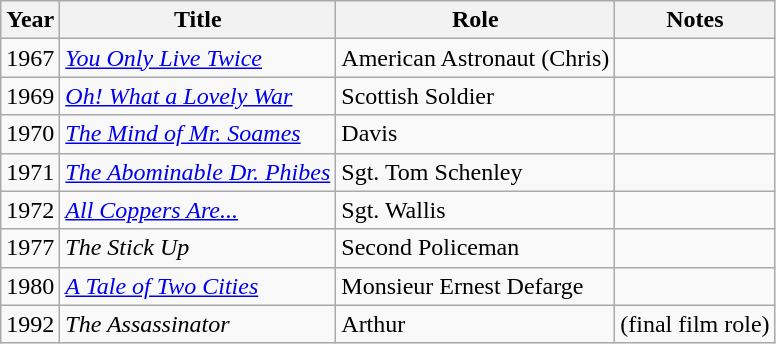<table class="wikitable">
<tr>
<th>Year</th>
<th>Title</th>
<th>Role</th>
<th>Notes</th>
</tr>
<tr>
<td>1967</td>
<td><em><a href='#'>You Only Live Twice</a></em></td>
<td>American Astronaut (Chris)</td>
<td></td>
</tr>
<tr>
<td>1969</td>
<td><em><a href='#'>Oh! What a Lovely War</a></em></td>
<td>Scottish Soldier</td>
<td></td>
</tr>
<tr>
<td>1970</td>
<td><em><a href='#'>The Mind of Mr. Soames</a></em></td>
<td>Davis</td>
<td></td>
</tr>
<tr>
<td>1971</td>
<td><em><a href='#'>The Abominable Dr. Phibes</a></em></td>
<td>Sgt. Tom Schenley</td>
<td></td>
</tr>
<tr>
<td>1972</td>
<td><em><a href='#'>All Coppers Are...</a></em></td>
<td>Sgt. Wallis</td>
<td></td>
</tr>
<tr>
<td>1977</td>
<td><em>The Stick Up</em></td>
<td>Second Policeman</td>
<td></td>
</tr>
<tr>
<td>1980</td>
<td><em><a href='#'>A Tale of Two Cities</a></em></td>
<td>Monsieur Ernest Defarge</td>
<td></td>
</tr>
<tr>
<td>1992</td>
<td><em>The Assassinator</em></td>
<td>Arthur</td>
<td>(final film role)</td>
</tr>
</table>
